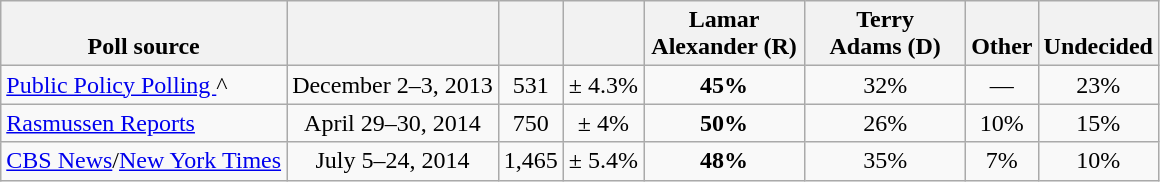<table class="wikitable" style="text-align:center">
<tr valign= bottom>
<th>Poll source</th>
<th></th>
<th></th>
<th></th>
<th style="width:100px;">Lamar<br>Alexander (R)</th>
<th style="width:100px;">Terry<br>Adams (D)</th>
<th>Other</th>
<th>Undecided</th>
</tr>
<tr>
<td align=left><a href='#'>Public Policy Polling </a>^</td>
<td>December 2–3, 2013</td>
<td>531</td>
<td>± 4.3%</td>
<td><strong>45%</strong></td>
<td>32%</td>
<td>—</td>
<td>23%</td>
</tr>
<tr>
<td align=left><a href='#'>Rasmussen Reports</a></td>
<td>April 29–30, 2014</td>
<td>750</td>
<td>± 4%</td>
<td><strong>50%</strong></td>
<td>26%</td>
<td>10%</td>
<td>15%</td>
</tr>
<tr>
<td align=left><a href='#'>CBS News</a>/<a href='#'>New York Times</a></td>
<td>July 5–24, 2014</td>
<td>1,465</td>
<td>± 5.4%</td>
<td><strong>48%</strong></td>
<td>35%</td>
<td>7%</td>
<td>10%</td>
</tr>
</table>
